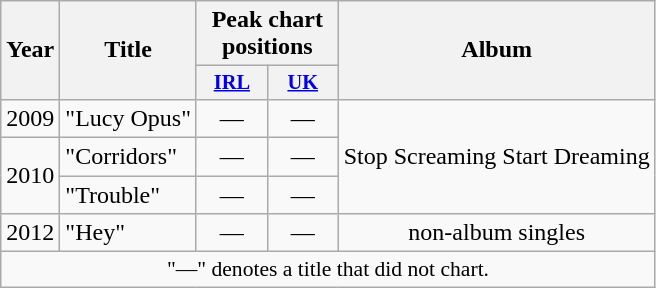<table class="wikitable" style="text-align:center;">
<tr>
<th rowspan=2>Year</th>
<th rowspan=2>Title</th>
<th colspan="2">Peak chart positions</th>
<th rowspan="2">Album</th>
</tr>
<tr>
<th style="width:3em;font-size:85%"><a href='#'>IRL</a></th>
<th style="width:3em;font-size:85%"><a href='#'>UK</a></th>
</tr>
<tr>
<td>2009</td>
<td style="text-align:left;">"Lucy Opus"</td>
<td>—</td>
<td>—</td>
<td rowspan="3">Stop Screaming Start Dreaming</td>
</tr>
<tr>
<td rowspan="2">2010</td>
<td style="text-align:left;">"Corridors"</td>
<td>—</td>
<td>—</td>
</tr>
<tr>
<td style="text-align:left;">"Trouble"</td>
<td>—</td>
<td>—</td>
</tr>
<tr>
<td>2012</td>
<td style="text-align:left;">"Hey"</td>
<td>—</td>
<td>—</td>
<td>non-album singles</td>
</tr>
<tr>
<td colspan="5" style="font-size:90%">"—" denotes a title that did not chart.</td>
</tr>
</table>
